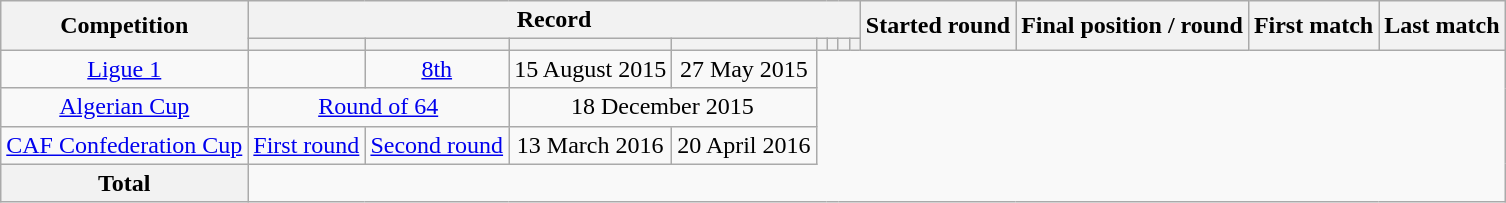<table class="wikitable" style="text-align: center">
<tr>
<th rowspan=2>Competition</th>
<th colspan=8>Record</th>
<th rowspan=2>Started round</th>
<th rowspan=2>Final position / round</th>
<th rowspan=2>First match</th>
<th rowspan=2>Last match</th>
</tr>
<tr>
<th></th>
<th></th>
<th></th>
<th></th>
<th></th>
<th></th>
<th></th>
<th></th>
</tr>
<tr>
<td><a href='#'>Ligue 1</a><br></td>
<td></td>
<td><a href='#'>8th</a></td>
<td>15 August 2015</td>
<td>27 May 2015</td>
</tr>
<tr>
<td><a href='#'>Algerian Cup</a><br></td>
<td colspan=2><a href='#'>Round of 64</a></td>
<td colspan=2>18 December 2015</td>
</tr>
<tr>
<td><a href='#'>CAF Confederation Cup</a><br></td>
<td><a href='#'>First round</a></td>
<td><a href='#'>Second round</a></td>
<td>13 March 2016</td>
<td>20 April 2016</td>
</tr>
<tr>
<th>Total<br></th>
</tr>
</table>
